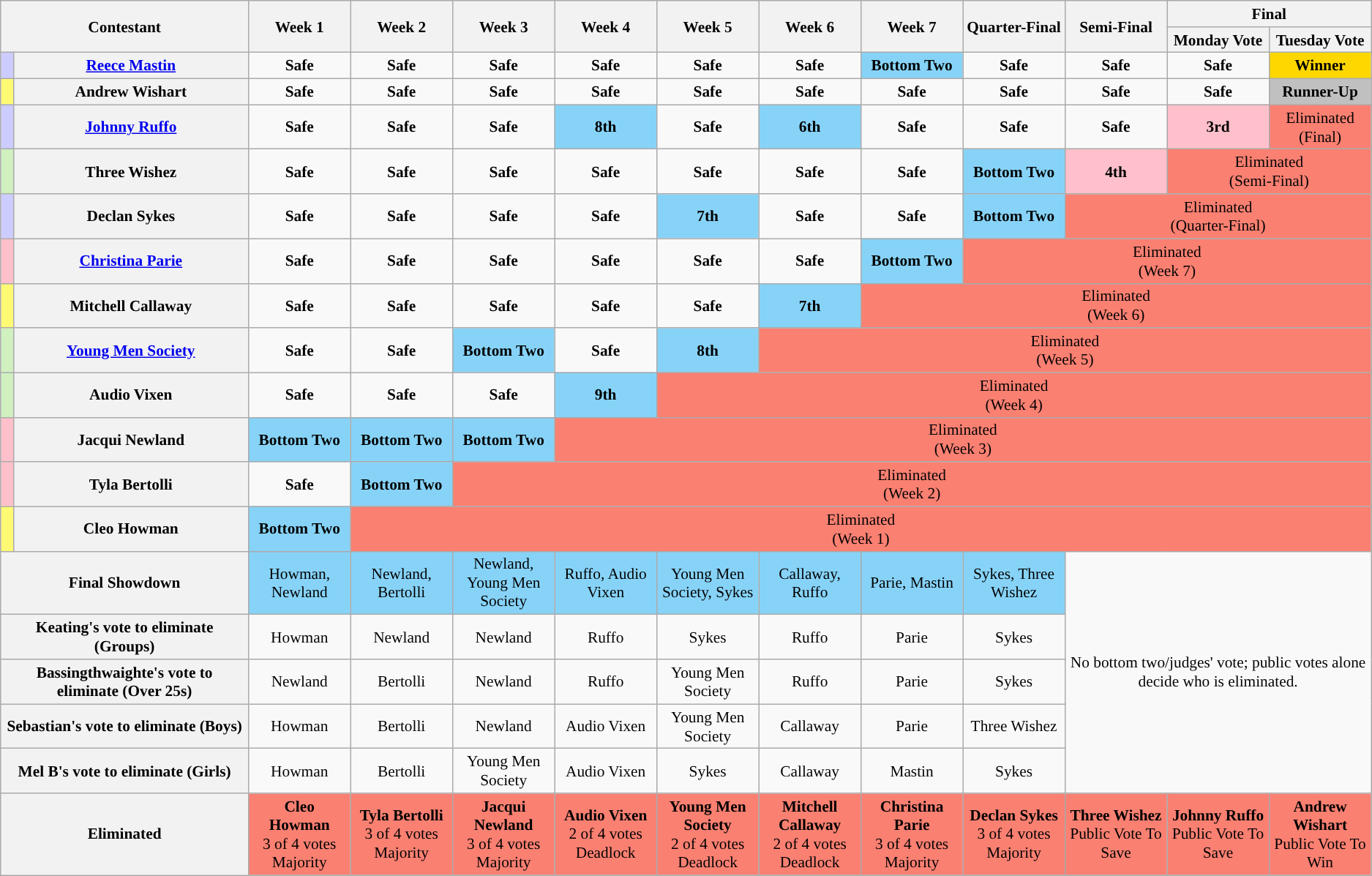<table class="wikitable" style="text-align:center; font-size:89%">
<tr>
<th style="width:17%" rowspan="2" scope="col" colspan=2>Contestant</th>
<th style="width:7%" rowspan="2" scope="col">Week 1</th>
<th style="width:7%" rowspan="2" scope="col">Week 2</th>
<th style="width:7%" rowspan="2" scope="col">Week 3</th>
<th style="width:7%" rowspan="2" scope="col">Week 4</th>
<th style="width:7%" rowspan="2" scope="col">Week 5</th>
<th style="width:7%" rowspan="2" scope="col">Week 6</th>
<th style="width:7%" rowspan="2" scope="col">Week 7</th>
<th style="width:7%" rowspan="2" scope="col">Quarter-Final</th>
<th style="width:7%" rowspan="2" scope="col">Semi-Final</th>
<th colspan="2">Final</th>
</tr>
<tr>
<th style="width:7%">Monday Vote</th>
<th style="width:7%">Tuesday Vote</th>
</tr>
<tr>
<th style="background:#ccf"></th>
<th scope="col"><strong><a href='#'>Reece Mastin</a></strong></th>
<td><strong>Safe</strong></td>
<td><strong>Safe</strong></td>
<td><strong>Safe</strong></td>
<td><strong>Safe</strong></td>
<td><strong>Safe</strong></td>
<td><strong>Safe</strong></td>
<td style="background:#87d3f8;"><strong>Bottom Two</strong></td>
<td><strong>Safe</strong></td>
<td><strong>Safe</strong></td>
<td><strong>Safe</strong></td>
<td style="background:gold"><strong>Winner</strong></td>
</tr>
<tr>
<th style="background:#fffa73"></th>
<th scope="col"><strong>Andrew Wishart</strong></th>
<td><strong>Safe</strong></td>
<td><strong>Safe</strong></td>
<td><strong>Safe</strong></td>
<td><strong>Safe</strong></td>
<td><strong>Safe</strong></td>
<td><strong>Safe</strong></td>
<td><strong>Safe</strong></td>
<td><strong>Safe</strong></td>
<td><strong>Safe</strong></td>
<td><strong>Safe</strong></td>
<td style="background:#C0C0C0"><strong>Runner-Up</strong></td>
</tr>
<tr>
<th style="background:#ccf"></th>
<th scope="col"><strong><a href='#'>Johnny Ruffo</a></strong></th>
<td><strong>Safe</strong></td>
<td><strong>Safe</strong></td>
<td><strong>Safe</strong></td>
<td style="background:#87d3f8;"><strong>8th</strong></td>
<td><strong>Safe</strong></td>
<td style="background:#87d3f8;"><strong>6th</strong></td>
<td><strong>Safe</strong></td>
<td><strong>Safe</strong></td>
<td><strong>Safe</strong></td>
<td style="background:Pink"><strong>3rd</strong></td>
<td style="background:salmon;">Eliminated<br>(Final)</td>
</tr>
<tr>
<th style="background:#d0f0c0"></th>
<th scope="col"><strong>Three Wishez</strong></th>
<td><strong>Safe</strong></td>
<td><strong>Safe</strong></td>
<td><strong>Safe</strong></td>
<td><strong>Safe</strong></td>
<td><strong>Safe</strong></td>
<td><strong>Safe</strong></td>
<td><strong>Safe</strong></td>
<td style="background:#87d3f8;"><strong>Bottom Two</strong></td>
<td style="background:pink;"><strong>4th</strong></td>
<td style="background:salmon;" colspan="2">Eliminated<br>(Semi-Final)</td>
</tr>
<tr>
<th style="background:#ccf"></th>
<th scope="col"><strong>Declan Sykes</strong></th>
<td><strong>Safe</strong></td>
<td><strong>Safe</strong></td>
<td><strong>Safe</strong></td>
<td><strong>Safe</strong></td>
<td style="background:#87d3f8;"><strong>7th</strong></td>
<td><strong>Safe</strong></td>
<td><strong>Safe</strong></td>
<td style="background:#87d3f8;"><strong>Bottom Two</strong></td>
<td style="background:salmon;" colspan="3">Eliminated<br>(Quarter-Final)</td>
</tr>
<tr>
<th style="background:pink"></th>
<th scope="col"><strong><a href='#'>Christina Parie</a></strong></th>
<td><strong>Safe</strong></td>
<td><strong>Safe</strong></td>
<td><strong>Safe</strong></td>
<td><strong>Safe</strong></td>
<td><strong>Safe</strong></td>
<td><strong>Safe</strong></td>
<td style="background:#87d3f8;"><strong>Bottom Two</strong></td>
<td style="background:salmon;" colspan="4">Eliminated<br>(Week 7)</td>
</tr>
<tr>
<th style="background:#fffa73"></th>
<th scope="col"><strong>Mitchell Callaway</strong></th>
<td><strong>Safe</strong></td>
<td><strong>Safe</strong></td>
<td><strong>Safe</strong></td>
<td><strong>Safe</strong></td>
<td><strong>Safe</strong></td>
<td style="background:#87d3f8;"><strong>7th</strong></td>
<td style="background:salmon;" colspan="5">Eliminated<br>(Week 6)</td>
</tr>
<tr>
<th style="background:#d0f0c0"></th>
<th scope="col"><strong><a href='#'>Young Men Society</a></strong></th>
<td><strong>Safe</strong></td>
<td><strong>Safe</strong></td>
<td style="background:#87d3f8;"><strong>Bottom Two</strong></td>
<td><strong>Safe</strong></td>
<td style="background:#87d3f8;"><strong>8th</strong></td>
<td style="background:salmon;" colspan="6">Eliminated<br>(Week 5)</td>
</tr>
<tr>
<th style="background:#d0f0c0"></th>
<th scope="col"><strong>Audio Vixen</strong></th>
<td><strong>Safe</strong></td>
<td><strong>Safe</strong></td>
<td><strong>Safe</strong></td>
<td style="background:#87d3f8;"><strong>9th</strong></td>
<td style="background:salmon;" colspan="7">Eliminated<br>(Week 4)</td>
</tr>
<tr>
<th style="background:pink"></th>
<th scope="col"><strong>Jacqui Newland</strong></th>
<td style="background:#87d3f8;"><strong>Bottom Two</strong></td>
<td style="background:#87d3f8;"><strong>Bottom Two</strong></td>
<td style="background:#87d3f8;"><strong>Bottom Two</strong></td>
<td style="background:salmon;" colspan="8">Eliminated<br>(Week 3)</td>
</tr>
<tr>
<th style="background:pink"></th>
<th scope="col"><strong>Tyla Bertolli</strong></th>
<td><strong>Safe</strong></td>
<td style="background:#87d3f8;"><strong>Bottom Two</strong></td>
<td style="background:salmon;" colspan="9">Eliminated<br>(Week 2)</td>
</tr>
<tr>
<th style="background:#fffa73"></th>
<th scope="col"><strong>Cleo Howman</strong></th>
<td style="background:#87d3f8;"><strong>Bottom Two</strong></td>
<td style="background:salmon;" colspan="10">Eliminated<br>(Week 1)</td>
</tr>
<tr>
<th rowspan="1" scope="col" colspan=2><strong>Final Showdown</strong></th>
<td style="background:#87D3F8">Howman, Newland</td>
<td style="background:#87D3F8">Newland, Bertolli</td>
<td style="background:#87D3F8">Newland, Young Men Society</td>
<td style="background:#87D3F8">Ruffo, Audio Vixen</td>
<td style="background:#87D3F8">Young Men Society, Sykes</td>
<td style="background:#87D3F8">Callaway, Ruffo</td>
<td style="background:#87D3F8">Parie, Mastin</td>
<td style="background:#87D3F8">Sykes, Three Wishez</td>
<td rowspan=5 colspan=3>No bottom two/judges' vote; public votes alone decide who is eliminated.</td>
</tr>
<tr>
<th scope="col" colspan=2><strong>Keating's vote to eliminate (Groups)</strong></th>
<td>Howman</td>
<td>Newland</td>
<td>Newland</td>
<td>Ruffo</td>
<td>Sykes</td>
<td>Ruffo</td>
<td>Parie</td>
<td>Sykes</td>
</tr>
<tr>
<th scope="col" colspan=2><strong>Bassingthwaighte's vote to eliminate (Over 25s)</strong></th>
<td>Newland</td>
<td>Bertolli</td>
<td>Newland</td>
<td>Ruffo</td>
<td>Young Men Society</td>
<td>Ruffo</td>
<td>Parie</td>
<td>Sykes</td>
</tr>
<tr>
<th scope="col" colspan=2><strong>Sebastian's vote to eliminate (Boys)</strong></th>
<td>Howman</td>
<td>Bertolli</td>
<td>Newland</td>
<td>Audio Vixen</td>
<td>Young Men Society</td>
<td>Callaway</td>
<td>Parie</td>
<td>Three Wishez</td>
</tr>
<tr>
<th scope="col" colspan=2><strong>Mel B's vote to eliminate (Girls)</strong></th>
<td>Howman</td>
<td>Bertolli</td>
<td>Young Men Society</td>
<td>Audio Vixen</td>
<td>Sykes</td>
<td>Callaway</td>
<td>Mastin</td>
<td>Sykes</td>
</tr>
<tr>
<th rowspan= 4 scope="col" colspan=2><strong>Eliminated</strong></th>
<td style="background:salmon;" rowspan="4"><strong>Cleo Howman</strong><br>3 of 4 votes<br>Majority</td>
<td style="background:salmon;" rowspan="4"><strong>Tyla Bertolli</strong><br>3 of 4 votes<br>Majority</td>
<td style="background:salmon;" rowspan="4"><strong>Jacqui Newland</strong><br>3 of 4 votes<br>Majority</td>
<td style="background:salmon;" rowspan="4"><strong>Audio Vixen</strong><br>2 of 4 votes<br>Deadlock</td>
<td style="background:salmon;" rowspan="4"><strong>Young Men Society</strong><br>2 of 4 votes<br>Deadlock</td>
<td style="background:salmon;" rowspan="4"><strong>Mitchell Callaway</strong><br>2 of 4 votes<br>Deadlock</td>
<td style="background:salmon;" rowspan="4"><strong>Christina Parie</strong><br>3 of 4 votes<br>Majority</td>
<td style="background:salmon;" rowspan="4"><strong>Declan Sykes</strong><br>3 of 4 votes<br>Majority</td>
<td style="background:salmon;" rowspan="4"><strong>Three Wishez</strong><br>Public Vote To Save</td>
<td style="background:salmon" rowspan="4"><strong>Johnny Ruffo</strong><br>Public Vote To Save</td>
<td style="background:salmon" rowspan=4><strong>Andrew Wishart</strong><br>Public Vote To Win</td>
</tr>
</table>
